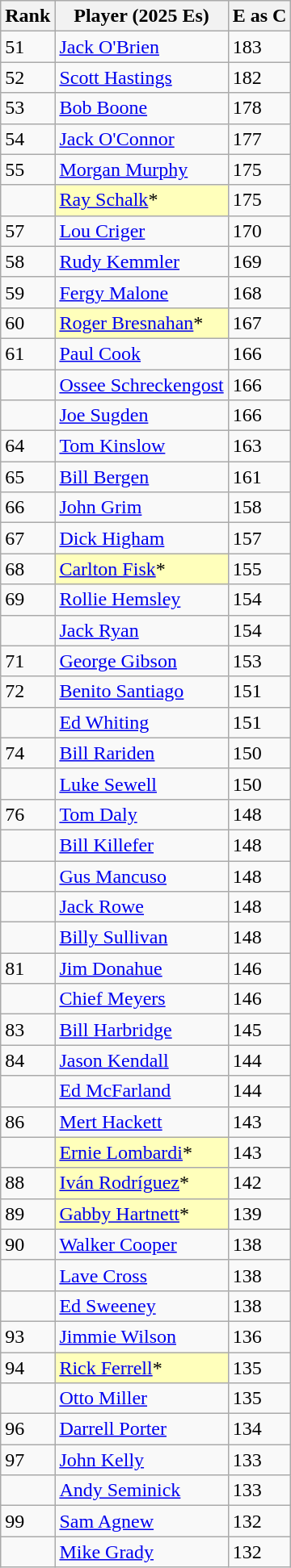<table class="wikitable" style="float:left;">
<tr style="white-space: nowrap;">
<th>Rank</th>
<th>Player (2025 Es)</th>
<th>E as C</th>
</tr>
<tr>
<td>51</td>
<td><a href='#'>Jack O'Brien</a></td>
<td>183</td>
</tr>
<tr>
<td>52</td>
<td><a href='#'>Scott Hastings</a></td>
<td>182</td>
</tr>
<tr>
<td>53</td>
<td><a href='#'>Bob Boone</a></td>
<td>178</td>
</tr>
<tr>
<td>54</td>
<td><a href='#'>Jack O'Connor</a></td>
<td>177</td>
</tr>
<tr>
<td>55</td>
<td><a href='#'>Morgan Murphy</a></td>
<td>175</td>
</tr>
<tr>
<td></td>
<td style="background:#ffffbb;"><a href='#'>Ray Schalk</a>*</td>
<td>175</td>
</tr>
<tr>
<td>57</td>
<td><a href='#'>Lou Criger</a></td>
<td>170</td>
</tr>
<tr>
<td>58</td>
<td><a href='#'>Rudy Kemmler</a></td>
<td>169</td>
</tr>
<tr>
<td>59</td>
<td><a href='#'>Fergy Malone</a></td>
<td>168</td>
</tr>
<tr>
<td>60</td>
<td style="background:#ffffbb;"><a href='#'>Roger Bresnahan</a>*</td>
<td>167</td>
</tr>
<tr>
<td>61</td>
<td><a href='#'>Paul Cook</a></td>
<td>166</td>
</tr>
<tr>
<td></td>
<td><a href='#'>Ossee Schreckengost</a></td>
<td>166</td>
</tr>
<tr>
<td></td>
<td><a href='#'>Joe Sugden</a></td>
<td>166</td>
</tr>
<tr>
<td>64</td>
<td><a href='#'>Tom Kinslow</a></td>
<td>163</td>
</tr>
<tr>
<td>65</td>
<td><a href='#'>Bill Bergen</a></td>
<td>161</td>
</tr>
<tr>
<td>66</td>
<td><a href='#'>John Grim</a></td>
<td>158</td>
</tr>
<tr>
<td>67</td>
<td><a href='#'>Dick Higham</a></td>
<td>157</td>
</tr>
<tr>
<td>68</td>
<td style="background:#ffffbb;"><a href='#'>Carlton Fisk</a>*</td>
<td>155</td>
</tr>
<tr>
<td>69</td>
<td><a href='#'>Rollie Hemsley</a></td>
<td>154</td>
</tr>
<tr>
<td></td>
<td><a href='#'>Jack Ryan</a></td>
<td>154</td>
</tr>
<tr>
<td>71</td>
<td><a href='#'>George Gibson</a></td>
<td>153</td>
</tr>
<tr>
<td>72</td>
<td><a href='#'>Benito Santiago</a></td>
<td>151</td>
</tr>
<tr>
<td></td>
<td><a href='#'>Ed Whiting</a></td>
<td>151</td>
</tr>
<tr>
<td>74</td>
<td><a href='#'>Bill Rariden</a></td>
<td>150</td>
</tr>
<tr>
<td></td>
<td><a href='#'>Luke Sewell</a></td>
<td>150</td>
</tr>
<tr>
<td>76</td>
<td><a href='#'>Tom Daly</a></td>
<td>148</td>
</tr>
<tr>
<td></td>
<td><a href='#'>Bill Killefer</a></td>
<td>148</td>
</tr>
<tr>
<td></td>
<td><a href='#'>Gus Mancuso</a></td>
<td>148</td>
</tr>
<tr>
<td></td>
<td><a href='#'>Jack Rowe</a></td>
<td>148</td>
</tr>
<tr>
<td></td>
<td><a href='#'>Billy Sullivan</a></td>
<td>148</td>
</tr>
<tr>
<td>81</td>
<td><a href='#'>Jim Donahue</a></td>
<td>146</td>
</tr>
<tr>
<td></td>
<td><a href='#'>Chief Meyers</a></td>
<td>146</td>
</tr>
<tr>
<td>83</td>
<td><a href='#'>Bill Harbridge</a></td>
<td>145</td>
</tr>
<tr>
<td>84</td>
<td><a href='#'>Jason Kendall</a></td>
<td>144</td>
</tr>
<tr>
<td></td>
<td><a href='#'>Ed McFarland</a></td>
<td>144</td>
</tr>
<tr>
<td>86</td>
<td><a href='#'>Mert Hackett</a></td>
<td>143</td>
</tr>
<tr>
<td></td>
<td style="background:#ffffbb;"><a href='#'>Ernie Lombardi</a>*</td>
<td>143</td>
</tr>
<tr>
<td>88</td>
<td style="background:#ffffbb;"><a href='#'>Iván Rodríguez</a>*</td>
<td>142</td>
</tr>
<tr>
<td>89</td>
<td style="background:#ffffbb;"><a href='#'>Gabby Hartnett</a>*</td>
<td>139</td>
</tr>
<tr>
<td>90</td>
<td><a href='#'>Walker Cooper</a></td>
<td>138</td>
</tr>
<tr>
<td></td>
<td><a href='#'>Lave Cross</a></td>
<td>138</td>
</tr>
<tr>
<td></td>
<td><a href='#'>Ed Sweeney</a></td>
<td>138</td>
</tr>
<tr>
<td>93</td>
<td><a href='#'>Jimmie Wilson</a></td>
<td>136</td>
</tr>
<tr>
<td>94</td>
<td style="background:#ffffbb;"><a href='#'>Rick Ferrell</a>*</td>
<td>135</td>
</tr>
<tr>
<td></td>
<td><a href='#'>Otto Miller</a></td>
<td>135</td>
</tr>
<tr>
<td>96</td>
<td><a href='#'>Darrell Porter</a></td>
<td>134</td>
</tr>
<tr>
<td>97</td>
<td><a href='#'>John Kelly</a></td>
<td>133</td>
</tr>
<tr>
<td></td>
<td><a href='#'>Andy Seminick</a></td>
<td>133</td>
</tr>
<tr>
<td>99</td>
<td><a href='#'>Sam Agnew</a></td>
<td>132</td>
</tr>
<tr>
<td></td>
<td><a href='#'>Mike Grady</a></td>
<td>132</td>
</tr>
</table>
